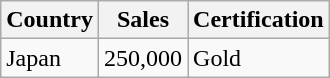<table class="wikitable">
<tr>
<th>Country</th>
<th>Sales</th>
<th>Certification</th>
</tr>
<tr>
<td>Japan</td>
<td>250,000</td>
<td>Gold</td>
</tr>
</table>
